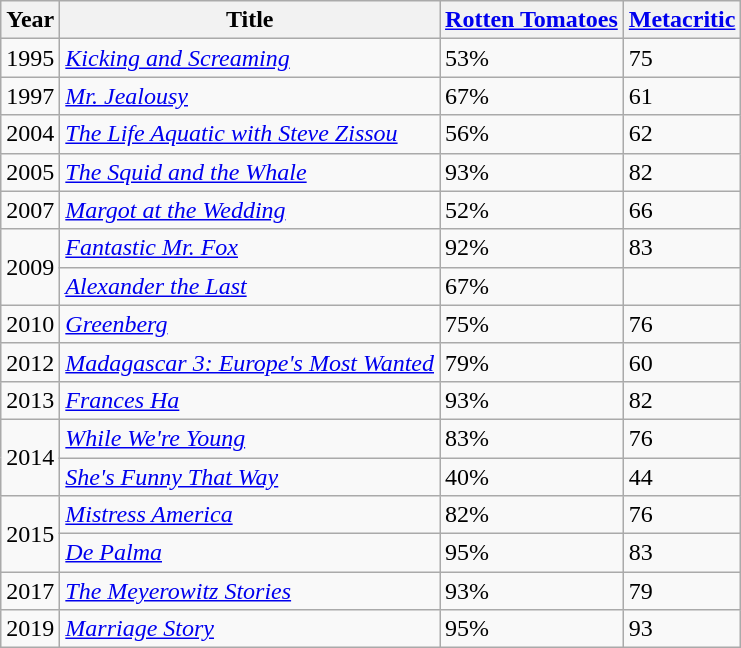<table class="wikitable">
<tr>
<th>Year</th>
<th>Title</th>
<th><a href='#'>Rotten Tomatoes</a></th>
<th><a href='#'>Metacritic</a></th>
</tr>
<tr>
<td>1995</td>
<td><em><a href='#'>Kicking and Screaming</a></em></td>
<td>53%</td>
<td>75</td>
</tr>
<tr>
<td>1997</td>
<td><em><a href='#'>Mr. Jealousy</a></em></td>
<td>67%</td>
<td>61</td>
</tr>
<tr>
<td>2004</td>
<td><em><a href='#'>The Life Aquatic with Steve Zissou</a></em></td>
<td>56%</td>
<td>62</td>
</tr>
<tr>
<td>2005</td>
<td><em><a href='#'>The Squid and the Whale</a></em></td>
<td>93%</td>
<td>82</td>
</tr>
<tr>
<td>2007</td>
<td><em><a href='#'>Margot at the Wedding</a></em></td>
<td>52%</td>
<td>66</td>
</tr>
<tr>
<td rowspan="2">2009</td>
<td><em><a href='#'>Fantastic Mr. Fox</a></em></td>
<td>92%</td>
<td>83</td>
</tr>
<tr>
<td><em><a href='#'>Alexander the Last</a></em></td>
<td>67%</td>
<td></td>
</tr>
<tr>
<td>2010</td>
<td><em><a href='#'>Greenberg</a></em></td>
<td>75%</td>
<td>76</td>
</tr>
<tr>
<td>2012</td>
<td><em><a href='#'>Madagascar 3: Europe's Most Wanted</a></em></td>
<td>79%</td>
<td>60</td>
</tr>
<tr>
<td>2013</td>
<td><em><a href='#'>Frances Ha</a></em></td>
<td>93%</td>
<td>82</td>
</tr>
<tr>
<td rowspan="2">2014</td>
<td><em><a href='#'>While We're Young</a></em></td>
<td>83%</td>
<td>76</td>
</tr>
<tr>
<td><em><a href='#'>She's Funny That Way</a></em></td>
<td>40%</td>
<td>44</td>
</tr>
<tr>
<td rowspan="2">2015</td>
<td><em><a href='#'>Mistress America</a></em></td>
<td>82%</td>
<td>76</td>
</tr>
<tr>
<td><em><a href='#'>De Palma</a></em></td>
<td>95%</td>
<td>83</td>
</tr>
<tr>
<td>2017</td>
<td><em><a href='#'>The Meyerowitz Stories</a></em></td>
<td>93%</td>
<td>79</td>
</tr>
<tr>
<td>2019</td>
<td><em><a href='#'>Marriage Story</a></em></td>
<td>95%</td>
<td>93</td>
</tr>
</table>
